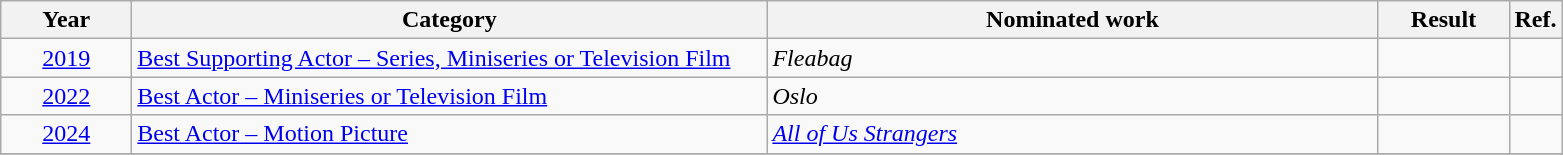<table class=wikitable>
<tr>
<th scope="col" style="width:5em;">Year</th>
<th scope="col" style="width:26em;">Category</th>
<th scope="col" style="width:25em;">Nominated work</th>
<th scope="col" style="width:5em;">Result</th>
<th>Ref.</th>
</tr>
<tr>
<td style="text-align:center;"><a href='#'>2019</a></td>
<td><a href='#'>Best Supporting Actor – Series, Miniseries or Television Film</a></td>
<td><em>Fleabag</em></td>
<td></td>
<td></td>
</tr>
<tr>
<td style="text-align:center;"><a href='#'>2022</a></td>
<td><a href='#'>Best Actor – Miniseries or Television Film</a></td>
<td><em>Oslo</em></td>
<td></td>
<td></td>
</tr>
<tr>
<td style="text-align:center;"><a href='#'>2024</a></td>
<td><a href='#'>Best Actor – Motion Picture</a></td>
<td><em><a href='#'>All of Us Strangers</a></em></td>
<td></td>
<td></td>
</tr>
<tr>
</tr>
</table>
